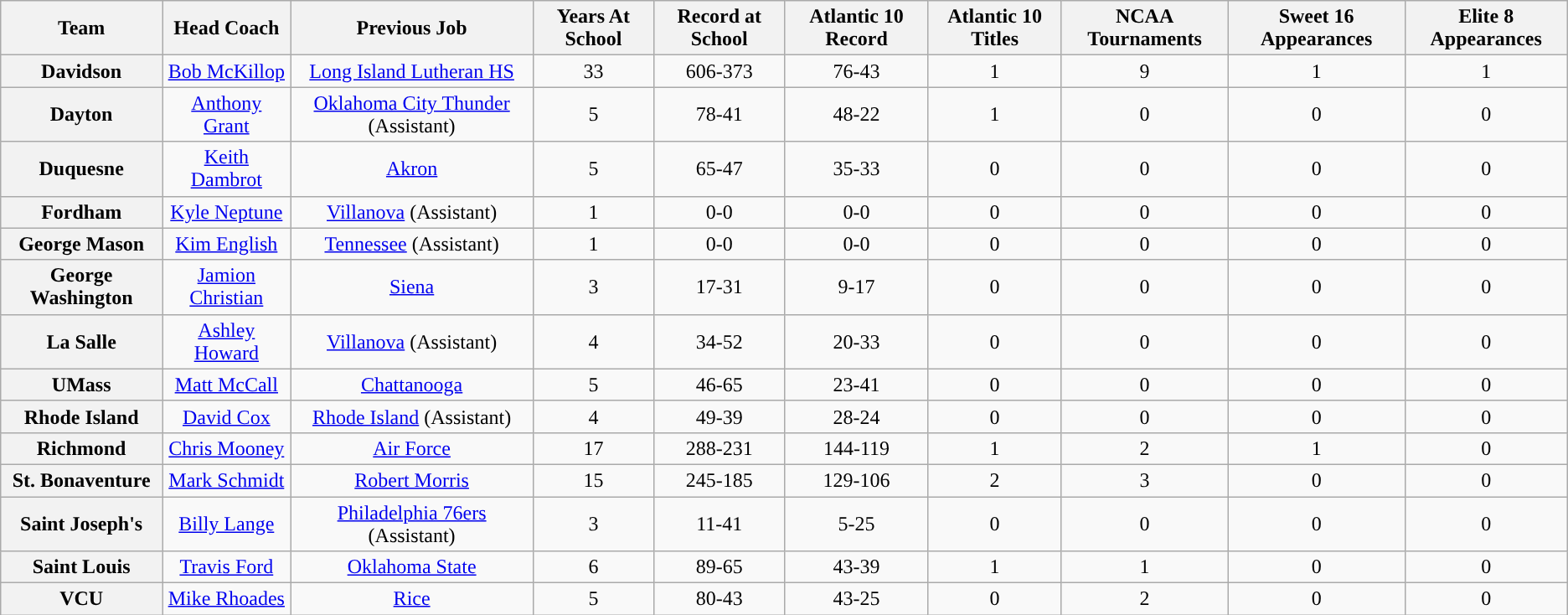<table class="wikitable sortable" style="text-align:center">
<tr>
<th>Team</th>
<th>Head Coach</th>
<th>Previous Job</th>
<th>Years At School</th>
<th>Record at School</th>
<th>Atlantic 10 Record</th>
<th>Atlantic 10 Titles</th>
<th>NCAA Tournaments</th>
<th>Sweet 16 Appearances</th>
<th>Elite 8 Appearances</th>
</tr>
<tr>
<th>Davidson</th>
<td><a href='#'>Bob McKillop</a></td>
<td><a href='#'>Long Island Lutheran HS</a></td>
<td>33</td>
<td>606-373</td>
<td>76-43</td>
<td>1</td>
<td>9</td>
<td>1</td>
<td>1</td>
</tr>
<tr>
<th>Dayton</th>
<td><a href='#'>Anthony Grant</a></td>
<td><a href='#'>Oklahoma City Thunder</a> (Assistant)</td>
<td>5</td>
<td>78-41</td>
<td>48-22</td>
<td>1</td>
<td>0</td>
<td>0</td>
<td>0</td>
</tr>
<tr>
<th>Duquesne</th>
<td><a href='#'>Keith Dambrot</a></td>
<td><a href='#'>Akron</a></td>
<td>5</td>
<td>65-47</td>
<td>35-33</td>
<td>0</td>
<td>0</td>
<td>0</td>
<td>0</td>
</tr>
<tr>
<th>Fordham</th>
<td><a href='#'>Kyle Neptune</a></td>
<td><a href='#'>Villanova</a> (Assistant)</td>
<td>1</td>
<td>0-0</td>
<td>0-0</td>
<td>0</td>
<td>0</td>
<td>0</td>
<td>0</td>
</tr>
<tr>
<th>George Mason</th>
<td><a href='#'>Kim English</a></td>
<td><a href='#'>Tennessee</a> (Assistant)</td>
<td>1</td>
<td>0-0</td>
<td>0-0</td>
<td>0</td>
<td>0</td>
<td>0</td>
<td>0</td>
</tr>
<tr>
<th>George Washington</th>
<td><a href='#'>Jamion Christian</a></td>
<td><a href='#'>Siena</a></td>
<td>3</td>
<td>17-31</td>
<td>9-17</td>
<td>0</td>
<td>0</td>
<td>0</td>
<td>0</td>
</tr>
<tr>
<th>La Salle</th>
<td><a href='#'>Ashley Howard</a></td>
<td><a href='#'>Villanova</a> (Assistant)</td>
<td>4</td>
<td>34-52</td>
<td>20-33</td>
<td>0</td>
<td>0</td>
<td>0</td>
<td>0</td>
</tr>
<tr>
<th>UMass</th>
<td><a href='#'>Matt McCall</a></td>
<td><a href='#'>Chattanooga</a></td>
<td>5</td>
<td>46-65</td>
<td>23-41</td>
<td>0</td>
<td>0</td>
<td>0</td>
<td>0</td>
</tr>
<tr>
<th>Rhode Island</th>
<td><a href='#'>David Cox</a></td>
<td><a href='#'>Rhode Island</a> (Assistant)</td>
<td>4</td>
<td>49-39</td>
<td>28-24</td>
<td>0</td>
<td>0</td>
<td>0</td>
<td>0</td>
</tr>
<tr>
<th>Richmond</th>
<td><a href='#'>Chris Mooney</a></td>
<td><a href='#'>Air Force</a></td>
<td>17</td>
<td>288-231</td>
<td>144-119</td>
<td>1</td>
<td>2</td>
<td>1</td>
<td>0</td>
</tr>
<tr>
<th>St. Bonaventure</th>
<td><a href='#'>Mark Schmidt</a></td>
<td><a href='#'>Robert Morris</a></td>
<td>15</td>
<td>245-185</td>
<td>129-106</td>
<td>2</td>
<td>3</td>
<td>0</td>
<td>0</td>
</tr>
<tr>
<th>Saint Joseph's</th>
<td><a href='#'>Billy Lange</a></td>
<td><a href='#'>Philadelphia 76ers</a> (Assistant)</td>
<td>3</td>
<td>11-41</td>
<td>5-25</td>
<td>0</td>
<td>0</td>
<td>0</td>
<td>0</td>
</tr>
<tr>
<th>Saint Louis</th>
<td><a href='#'>Travis Ford</a></td>
<td><a href='#'>Oklahoma State</a></td>
<td>6</td>
<td>89-65</td>
<td>43-39</td>
<td>1</td>
<td>1</td>
<td>0</td>
<td>0</td>
</tr>
<tr>
<th>VCU</th>
<td><a href='#'>Mike Rhoades</a></td>
<td><a href='#'>Rice</a></td>
<td>5</td>
<td>80-43</td>
<td>43-25</td>
<td>0</td>
<td>2</td>
<td>0</td>
<td>0</td>
</tr>
</table>
